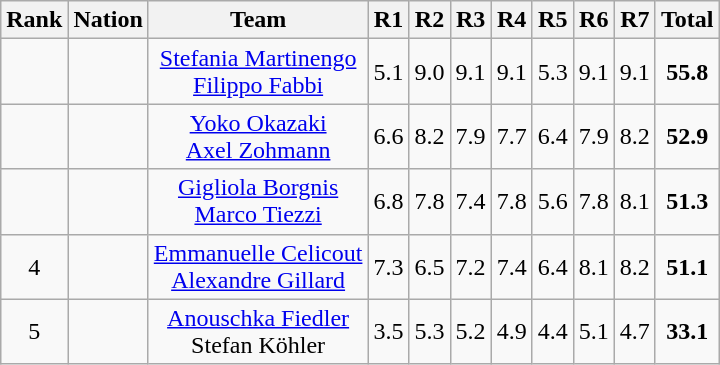<table class="wikitable sortable" style="text-align:center">
<tr>
<th scope=col>Rank</th>
<th scope=col>Nation</th>
<th scope=col>Team</th>
<th scope=col>R1</th>
<th scope=col>R2</th>
<th scope=col>R3</th>
<th>R4</th>
<th>R5</th>
<th>R6</th>
<th>R7</th>
<th>Total</th>
</tr>
<tr>
<td></td>
<td align=left></td>
<td><a href='#'>Stefania Martinengo</a><br><a href='#'>Filippo Fabbi</a></td>
<td>5.1</td>
<td>9.0</td>
<td>9.1</td>
<td>9.1</td>
<td>5.3</td>
<td>9.1</td>
<td>9.1</td>
<td><strong>55.8</strong></td>
</tr>
<tr>
<td></td>
<td align=left></td>
<td><a href='#'>Yoko Okazaki</a><br><a href='#'>Axel Zohmann</a></td>
<td>6.6</td>
<td>8.2</td>
<td>7.9</td>
<td>7.7</td>
<td>6.4</td>
<td>7.9</td>
<td>8.2</td>
<td><strong>52.9</strong></td>
</tr>
<tr>
<td></td>
<td align=left></td>
<td><a href='#'>Gigliola Borgnis</a><br><a href='#'>Marco Tiezzi</a></td>
<td>6.8</td>
<td>7.8</td>
<td>7.4</td>
<td>7.8</td>
<td>5.6</td>
<td>7.8</td>
<td>8.1</td>
<td><strong>51.3</strong></td>
</tr>
<tr>
<td>4</td>
<td align=left></td>
<td><a href='#'>Emmanuelle Celicout</a><br><a href='#'>Alexandre Gillard</a></td>
<td>7.3</td>
<td>6.5</td>
<td>7.2</td>
<td>7.4</td>
<td>6.4</td>
<td>8.1</td>
<td>8.2</td>
<td><strong>51.1</strong></td>
</tr>
<tr>
<td>5</td>
<td align=left></td>
<td><a href='#'>Anouschka Fiedler</a><br>Stefan Köhler</td>
<td>3.5</td>
<td>5.3</td>
<td>5.2</td>
<td>4.9</td>
<td>4.4</td>
<td>5.1</td>
<td>4.7</td>
<td><strong>33.1</strong></td>
</tr>
</table>
